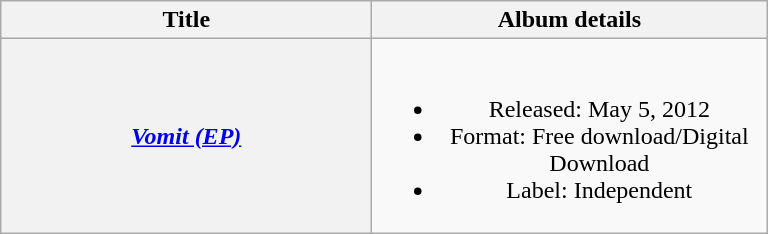<table class="wikitable plainrowheaders" style="text-align:center;">
<tr>
<th scope="col" style="width:15em;">Title</th>
<th scope="col" style="width:16em;">Album details</th>
</tr>
<tr>
<th scope="row"><em><a href='#'>Vomit (EP)</a></em></th>
<td><br><ul><li>Released: May 5, 2012</li><li>Format: Free download/Digital Download</li><li>Label: Independent</li></ul></td>
</tr>
</table>
